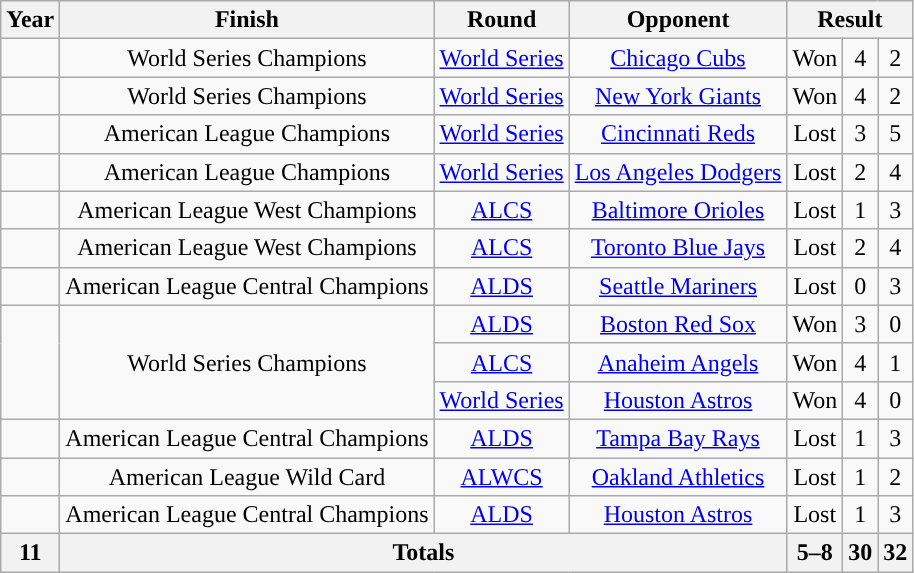<table class="wikitable">
<tr>
<th colspan=1>Year</th>
<th colspan=1>Finish</th>
<th colspan=1>Round</th>
<th colspan=1>Opponent</th>
<th colspan=3>Result</th>
</tr>
<tr>
<td align="center" rowspan="1"></td>
<td align="center" rowspan="1">World Series Champions</td>
<td align="center"><a href='#'>World Series</a></td>
<td align="center"><a href='#'>Chicago Cubs</a></td>
<td align="center">Won</td>
<td align="center">4</td>
<td align="center">2</td>
</tr>
<tr>
<td align="center" rowspan="1"></td>
<td align="center" rowspan="1">World Series Champions</td>
<td align="center"><a href='#'>World Series</a></td>
<td align="center"><a href='#'>New York Giants</a></td>
<td align="center">Won</td>
<td align="center">4</td>
<td align="center">2</td>
</tr>
<tr>
<td align="center" rowspan="1"></td>
<td align="center" rowspan="1">American League Champions</td>
<td align="center"><a href='#'>World Series</a></td>
<td align="center"><a href='#'>Cincinnati Reds</a></td>
<td align="center">Lost</td>
<td align="center">3</td>
<td align="center">5</td>
</tr>
<tr>
<td align="center" rowspan="1"></td>
<td align="center" rowspan="1">American League Champions</td>
<td align="center"><a href='#'>World Series</a></td>
<td align="center"><a href='#'>Los Angeles Dodgers</a></td>
<td align="center">Lost</td>
<td align="center">2</td>
<td align="center">4</td>
</tr>
<tr>
<td align="center" rowspan="1"></td>
<td align="center" rowspan="1">American League West Champions</td>
<td align="center"><a href='#'>ALCS</a></td>
<td align="center"><a href='#'>Baltimore Orioles</a></td>
<td align="center">Lost</td>
<td align="center">1</td>
<td align="center">3</td>
</tr>
<tr>
<td align="center" rowspan="1"></td>
<td align="center" rowspan="1">American League West Champions</td>
<td align="center"><a href='#'>ALCS</a></td>
<td align="center"><a href='#'>Toronto Blue Jays</a></td>
<td align="center">Lost</td>
<td align="center">2</td>
<td align="center">4</td>
</tr>
<tr>
<td align="center" rowspan="1"></td>
<td align="center" rowspan="1">American League Central Champions</td>
<td align="center"><a href='#'>ALDS</a></td>
<td align="center"><a href='#'>Seattle Mariners</a></td>
<td align="center">Lost</td>
<td align="center">0</td>
<td align="center">3</td>
</tr>
<tr>
<td align="center" rowspan="3"></td>
<td align="center" rowspan="3">World Series Champions</td>
<td align="center"><a href='#'>ALDS</a></td>
<td align="center"><a href='#'>Boston Red Sox</a></td>
<td align="center">Won</td>
<td align="center">3</td>
<td align="center">0</td>
</tr>
<tr>
<td align="center"><a href='#'>ALCS</a></td>
<td align="center"><a href='#'>Anaheim Angels</a></td>
<td align="center">Won</td>
<td align="center">4</td>
<td align="center">1</td>
</tr>
<tr>
<td align="center"><a href='#'>World Series</a></td>
<td align="center"><a href='#'>Houston Astros</a></td>
<td align="center">Won</td>
<td align="center">4</td>
<td align="center">0</td>
</tr>
<tr>
<td align="center" rowspan="1"></td>
<td align="center" rowspan="1">American League Central Champions</td>
<td align="center"><a href='#'>ALDS</a></td>
<td align="center"><a href='#'>Tampa Bay Rays</a></td>
<td align="center">Lost</td>
<td align="center">1</td>
<td align="center">3</td>
</tr>
<tr>
<td align="center" rowspan="1"></td>
<td align="center" rowspan="1">American League Wild Card</td>
<td align="center"><a href='#'>ALWCS</a></td>
<td align="center"><a href='#'>Oakland Athletics</a></td>
<td align="center">Lost</td>
<td align="center">1</td>
<td align="center">2</td>
</tr>
<tr>
<td align="center" rowspan="1"></td>
<td align="center" rowspan="1">American League Central Champions</td>
<td align="center"><a href='#'>ALDS</a></td>
<td align="center"><a href='#'>Houston Astros</a></td>
<td align="center">Lost</td>
<td align="center">1</td>
<td align="center">3</td>
</tr>
<tr>
<th align="center">11</th>
<th colspan="3">Totals</th>
<th>5–8</th>
<th>30</th>
<th>32</th>
</tr>
</table>
